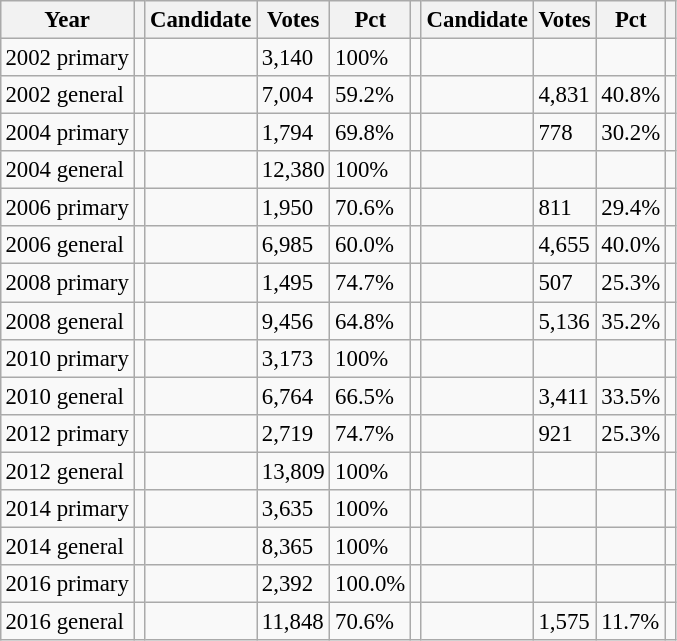<table class="wikitable" style="margin:0.5em ; font-size:95%">
<tr>
<th>Year</th>
<th></th>
<th>Candidate</th>
<th>Votes</th>
<th>Pct</th>
<th></th>
<th>Candidate</th>
<th>Votes</th>
<th>Pct</th>
<th></th>
</tr>
<tr>
<td>2002 primary</td>
<td></td>
<td></td>
<td>3,140</td>
<td>100%</td>
<td></td>
<td></td>
<td></td>
<td></td>
<td></td>
</tr>
<tr>
<td>2002 general</td>
<td></td>
<td></td>
<td>7,004</td>
<td>59.2%</td>
<td></td>
<td></td>
<td>4,831</td>
<td>40.8%</td>
<td></td>
</tr>
<tr>
<td>2004 primary</td>
<td></td>
<td></td>
<td>1,794</td>
<td>69.8%</td>
<td></td>
<td></td>
<td>778</td>
<td>30.2%</td>
<td></td>
</tr>
<tr>
<td>2004 general</td>
<td></td>
<td></td>
<td>12,380</td>
<td>100%</td>
<td></td>
<td></td>
<td></td>
<td></td>
<td></td>
</tr>
<tr>
<td>2006 primary</td>
<td></td>
<td></td>
<td>1,950</td>
<td>70.6%</td>
<td></td>
<td></td>
<td>811</td>
<td>29.4%</td>
<td></td>
</tr>
<tr>
<td>2006 general</td>
<td></td>
<td></td>
<td>6,985</td>
<td>60.0%</td>
<td></td>
<td></td>
<td>4,655</td>
<td>40.0%</td>
<td></td>
</tr>
<tr>
<td>2008 primary</td>
<td></td>
<td></td>
<td>1,495</td>
<td>74.7%</td>
<td></td>
<td></td>
<td>507</td>
<td>25.3%</td>
<td></td>
</tr>
<tr>
<td>2008 general</td>
<td></td>
<td></td>
<td>9,456</td>
<td>64.8%</td>
<td></td>
<td></td>
<td>5,136</td>
<td>35.2%</td>
<td></td>
</tr>
<tr>
<td>2010 primary</td>
<td></td>
<td></td>
<td>3,173</td>
<td>100%</td>
<td></td>
<td></td>
<td></td>
<td></td>
<td></td>
</tr>
<tr>
<td>2010 general</td>
<td></td>
<td></td>
<td>6,764</td>
<td>66.5%</td>
<td></td>
<td></td>
<td>3,411</td>
<td>33.5%</td>
<td></td>
</tr>
<tr>
<td>2012 primary</td>
<td></td>
<td></td>
<td>2,719</td>
<td>74.7%</td>
<td></td>
<td></td>
<td>921</td>
<td>25.3%</td>
<td></td>
</tr>
<tr>
<td>2012 general</td>
<td></td>
<td></td>
<td>13,809</td>
<td>100%</td>
<td></td>
<td></td>
<td></td>
<td></td>
<td></td>
</tr>
<tr>
<td>2014 primary</td>
<td></td>
<td></td>
<td>3,635</td>
<td>100%</td>
<td></td>
<td></td>
<td></td>
<td></td>
<td></td>
</tr>
<tr>
<td>2014 general</td>
<td></td>
<td></td>
<td>8,365</td>
<td>100%</td>
<td></td>
<td></td>
<td></td>
<td></td>
<td></td>
</tr>
<tr>
<td>2016 primary</td>
<td></td>
<td></td>
<td>2,392</td>
<td>100.0%</td>
<td></td>
<td></td>
<td></td>
<td></td>
<td></td>
</tr>
<tr>
<td>2016 general</td>
<td></td>
<td></td>
<td>11,848</td>
<td>70.6%</td>
<td></td>
<td></td>
<td>1,575</td>
<td>11.7%</td>
<td></td>
</tr>
</table>
